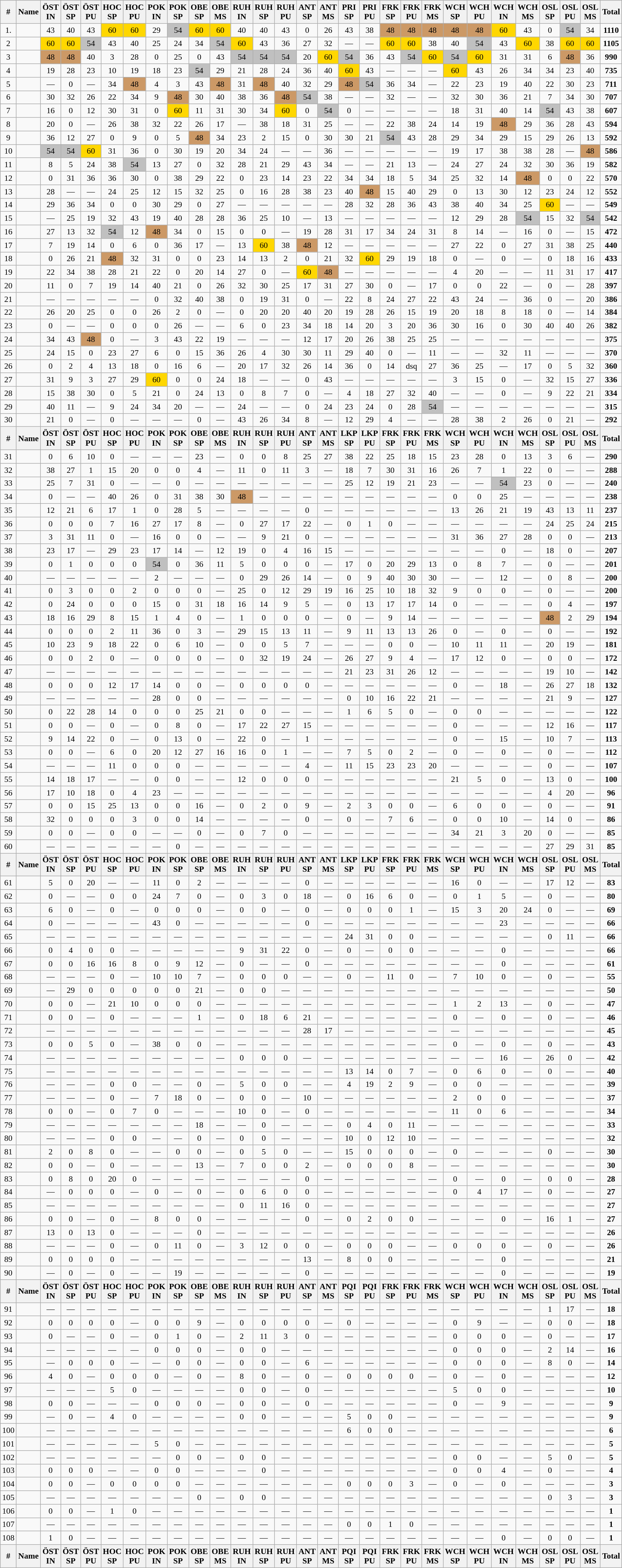<table class="wikitable"  style="text-align:center; font-size: 90%;">
<tr>
<th>#</th>
<th>Name</th>
<th>ÖST <br>IN</th>
<th>ÖST <br>SP</th>
<th>ÖST <br>PU</th>
<th>HOC <br>SP</th>
<th>HOC <br>PU</th>
<th>POK <br>IN</th>
<th>POK <br>SP</th>
<th>OBE <br>SP</th>
<th>OBE <br>MS</th>
<th>RUH<br>IN</th>
<th>RUH<br>SP</th>
<th>RUH<br>PU</th>
<th>ANT<br>SP</th>
<th>ANT<br>MS</th>
<th>PRI <br>SP</th>
<th>PRI <br>PU</th>
<th>FRK<br>SP</th>
<th>FRK<br>PU</th>
<th>FRK<br>MS</th>
<th>WCH <br>SP</th>
<th>WCH <br>PU</th>
<th>WCH <br>IN</th>
<th>WCH <br>MS</th>
<th>OSL<br> SP</th>
<th>OSL<br> PU</th>
<th>OSL<br> MS</th>
<th>Total</th>
</tr>
<tr>
<td>1.</td>
<td align="left"></td>
<td>43</td>
<td>40</td>
<td>43</td>
<td bgcolor="gold">60</td>
<td bgcolor="gold">60</td>
<td>29</td>
<td bgcolor="silver">54</td>
<td bgcolor="gold">60</td>
<td bgcolor="gold">60</td>
<td>40</td>
<td>40</td>
<td>43</td>
<td>0</td>
<td>26</td>
<td>43</td>
<td>38</td>
<td bgcolor=CC9966>48</td>
<td bgcolor=CC9966>48</td>
<td bgcolor=CC9966>48</td>
<td bgcolor=CC9966>48</td>
<td bgcolor=CC9966>48</td>
<td bgcolor="gold">60</td>
<td>43</td>
<td>0</td>
<td bgcolor="silver">54</td>
<td>34</td>
<td><strong>1110</strong></td>
</tr>
<tr>
<td>2</td>
<td align="left"></td>
<td bgcolor="gold">60</td>
<td bgcolor="gold">60</td>
<td bgcolor="silver">54</td>
<td>43</td>
<td>40</td>
<td>25</td>
<td>24</td>
<td>34</td>
<td bgcolor="silver">54</td>
<td bgcolor="gold">60</td>
<td>43</td>
<td>36</td>
<td>27</td>
<td>32</td>
<td>—</td>
<td>—</td>
<td bgcolor="gold">60</td>
<td bgcolor="gold">60</td>
<td>38</td>
<td>40</td>
<td bgcolor="silver">54</td>
<td>43</td>
<td bgcolor="gold">60</td>
<td>38</td>
<td bgcolor="gold">60</td>
<td bgcolor="gold">60</td>
<td><strong>1105</strong></td>
</tr>
<tr>
<td>3</td>
<td align="left"></td>
<td bgcolor=CC9966>48</td>
<td bgcolor=CC9966>48</td>
<td>40</td>
<td>3</td>
<td>28</td>
<td>0</td>
<td>25</td>
<td>0</td>
<td>43</td>
<td bgcolor="silver">54</td>
<td bgcolor="silver">54</td>
<td bgcolor="silver">54</td>
<td>20</td>
<td bgcolor="gold">60</td>
<td bgcolor="silver">54</td>
<td>36</td>
<td>43</td>
<td bgcolor="silver">54</td>
<td bgcolor="gold">60</td>
<td bgcolor="silver">54</td>
<td bgcolor="gold">60</td>
<td>31</td>
<td>31</td>
<td>6</td>
<td bgcolor=CC9966>48</td>
<td>36</td>
<td><strong>990</strong></td>
</tr>
<tr>
<td>4</td>
<td align="left"></td>
<td>19</td>
<td>28</td>
<td>23</td>
<td>10</td>
<td>19</td>
<td>18</td>
<td>23</td>
<td bgcolor="silver">54</td>
<td>29</td>
<td>21</td>
<td>28</td>
<td>24</td>
<td>36</td>
<td>40</td>
<td bgcolor="gold">60</td>
<td>43</td>
<td>—</td>
<td>—</td>
<td>—</td>
<td bgcolor="gold">60</td>
<td>43</td>
<td>26</td>
<td>34</td>
<td>34</td>
<td>23</td>
<td>40</td>
<td><strong>735</strong></td>
</tr>
<tr>
<td>5</td>
<td align="left"></td>
<td>—</td>
<td>0</td>
<td>—</td>
<td>34</td>
<td bgcolor=CC9966>48</td>
<td>4</td>
<td>3</td>
<td>43</td>
<td bgcolor=CC9966>48</td>
<td>31</td>
<td bgcolor=CC9966>48</td>
<td>40</td>
<td>32</td>
<td>29</td>
<td bgcolor=CC9966>48</td>
<td bgcolor="silver">54</td>
<td>36</td>
<td>34</td>
<td>—</td>
<td>22</td>
<td>23</td>
<td>19</td>
<td>40</td>
<td>22</td>
<td>30</td>
<td>23</td>
<td><strong>711</strong></td>
</tr>
<tr>
<td>6</td>
<td align="left"></td>
<td>30</td>
<td>32</td>
<td>26</td>
<td>22</td>
<td>34</td>
<td>9</td>
<td bgcolor=CC9966>48</td>
<td>30</td>
<td>40</td>
<td>38</td>
<td>36</td>
<td bgcolor=CC9966>48</td>
<td bgcolor="silver">54</td>
<td>38</td>
<td>—</td>
<td>—</td>
<td>32</td>
<td>—</td>
<td>—</td>
<td>32</td>
<td>30</td>
<td>36</td>
<td>21</td>
<td>7</td>
<td>34</td>
<td>30</td>
<td><strong>707</strong></td>
</tr>
<tr>
<td>7</td>
<td align="left"></td>
<td>16</td>
<td>0</td>
<td>12</td>
<td>30</td>
<td>31</td>
<td>0</td>
<td bgcolor="gold">60</td>
<td>11</td>
<td>31</td>
<td>30</td>
<td>34</td>
<td bgcolor="gold">60</td>
<td>0</td>
<td bgcolor="silver">54</td>
<td>0</td>
<td>—</td>
<td>—</td>
<td>—</td>
<td>—</td>
<td>18</td>
<td>31</td>
<td>40</td>
<td>14</td>
<td bgcolor="silver">54</td>
<td>43</td>
<td>38</td>
<td><strong>607</strong></td>
</tr>
<tr>
<td>8</td>
<td align="left"></td>
<td>20</td>
<td>0</td>
<td>—</td>
<td>26</td>
<td>38</td>
<td>32</td>
<td>22</td>
<td>26</td>
<td>17</td>
<td>—</td>
<td>38</td>
<td>18</td>
<td>31</td>
<td>25</td>
<td>—</td>
<td>—</td>
<td>22</td>
<td>38</td>
<td>24</td>
<td>14</td>
<td>19</td>
<td bgcolor=CC9966>48</td>
<td>29</td>
<td>36</td>
<td>28</td>
<td>43</td>
<td><strong>594</strong></td>
</tr>
<tr>
<td>9</td>
<td align="left"></td>
<td>36</td>
<td>12</td>
<td>27</td>
<td>0</td>
<td>9</td>
<td>0</td>
<td>5</td>
<td bgcolor=CC9966>48</td>
<td>34</td>
<td>23</td>
<td>2</td>
<td>15</td>
<td>0</td>
<td>30</td>
<td>30</td>
<td>21</td>
<td bgcolor="silver">54</td>
<td>43</td>
<td>28</td>
<td>29</td>
<td>34</td>
<td>29</td>
<td>15</td>
<td>29</td>
<td>26</td>
<td>13</td>
<td><strong>592</strong></td>
</tr>
<tr>
<td>10</td>
<td align="left"></td>
<td bgcolor="silver">54</td>
<td bgcolor="silver">54</td>
<td bgcolor="gold">60</td>
<td>31</td>
<td>36</td>
<td>0</td>
<td>30</td>
<td>19</td>
<td>20</td>
<td>34</td>
<td>24</td>
<td>—</td>
<td>—</td>
<td>36</td>
<td>—</td>
<td>—</td>
<td>—</td>
<td>—</td>
<td>—</td>
<td>19</td>
<td>17</td>
<td>38</td>
<td>38</td>
<td>28</td>
<td>—</td>
<td bgcolor=CC9966>48</td>
<td><strong>586</strong></td>
</tr>
<tr>
<td>11</td>
<td align="left"></td>
<td>8</td>
<td>5</td>
<td>24</td>
<td>38</td>
<td bgcolor="silver">54</td>
<td>13</td>
<td>27</td>
<td>0</td>
<td>32</td>
<td>28</td>
<td>21</td>
<td>29</td>
<td>43</td>
<td>34</td>
<td>—</td>
<td>—</td>
<td>21</td>
<td>13</td>
<td>—</td>
<td>24</td>
<td>27</td>
<td>24</td>
<td>32</td>
<td>30</td>
<td>36</td>
<td>19</td>
<td><strong>582</strong></td>
</tr>
<tr>
<td>12</td>
<td align="left"></td>
<td>0</td>
<td>31</td>
<td>36</td>
<td>36</td>
<td>30</td>
<td>0</td>
<td>38</td>
<td>29</td>
<td>22</td>
<td>0</td>
<td>23</td>
<td>14</td>
<td>23</td>
<td>22</td>
<td>34</td>
<td>34</td>
<td>18</td>
<td>5</td>
<td>34</td>
<td>25</td>
<td>32</td>
<td>14</td>
<td bgcolor=CC9966>48</td>
<td>0</td>
<td>0</td>
<td>22</td>
<td><strong>570</strong></td>
</tr>
<tr>
<td>13</td>
<td align="left"></td>
<td>28</td>
<td>—</td>
<td>—</td>
<td>24</td>
<td>25</td>
<td>12</td>
<td>15</td>
<td>32</td>
<td>25</td>
<td>0</td>
<td>16</td>
<td>28</td>
<td>38</td>
<td>23</td>
<td>40</td>
<td bgcolor=CC9966>48</td>
<td>15</td>
<td>40</td>
<td>29</td>
<td>0</td>
<td>13</td>
<td>30</td>
<td>12</td>
<td>23</td>
<td>24</td>
<td>12</td>
<td><strong>552</strong></td>
</tr>
<tr>
<td>14</td>
<td align="left"></td>
<td>29</td>
<td>36</td>
<td>34</td>
<td>0</td>
<td>0</td>
<td>30</td>
<td>29</td>
<td>0</td>
<td>27</td>
<td>—</td>
<td>—</td>
<td>—</td>
<td>—</td>
<td>—</td>
<td>28</td>
<td>32</td>
<td>28</td>
<td>36</td>
<td>43</td>
<td>38</td>
<td>40</td>
<td>34</td>
<td>25</td>
<td bgcolor="gold">60</td>
<td>—</td>
<td>—</td>
<td><strong>549</strong></td>
</tr>
<tr>
<td>15</td>
<td align="left"></td>
<td>—</td>
<td>25</td>
<td>19</td>
<td>32</td>
<td>43</td>
<td>19</td>
<td>40</td>
<td>28</td>
<td>28</td>
<td>36</td>
<td>25</td>
<td>10</td>
<td>—</td>
<td>13</td>
<td>—</td>
<td>—</td>
<td>—</td>
<td>—</td>
<td>—</td>
<td>12</td>
<td>29</td>
<td>28</td>
<td bgcolor="silver">54</td>
<td>15</td>
<td>32</td>
<td bgcolor="silver">54</td>
<td><strong>542</strong></td>
</tr>
<tr>
<td>16</td>
<td align="left"></td>
<td>27</td>
<td>13</td>
<td>32</td>
<td bgcolor="silver">54</td>
<td>12</td>
<td bgcolor=CC9966>48</td>
<td>34</td>
<td>0</td>
<td>15</td>
<td>0</td>
<td>0</td>
<td>—</td>
<td>19</td>
<td>28</td>
<td>31</td>
<td>17</td>
<td>34</td>
<td>24</td>
<td>31</td>
<td>8</td>
<td>14</td>
<td>—</td>
<td>16</td>
<td>0</td>
<td>—</td>
<td>15</td>
<td><strong>472</strong></td>
</tr>
<tr>
<td>17</td>
<td align="left"></td>
<td>7</td>
<td>19</td>
<td>14</td>
<td>0</td>
<td>6</td>
<td>0</td>
<td>36</td>
<td>17</td>
<td>—</td>
<td>13</td>
<td bgcolor="gold">60</td>
<td>38</td>
<td bgcolor=CC9966>48</td>
<td>12</td>
<td>—</td>
<td>—</td>
<td>—</td>
<td>—</td>
<td>—</td>
<td>27</td>
<td>22</td>
<td>0</td>
<td>27</td>
<td>31</td>
<td>38</td>
<td>25</td>
<td><strong>440</strong></td>
</tr>
<tr>
<td>18</td>
<td align="left"></td>
<td>0</td>
<td>26</td>
<td>21</td>
<td bgcolor=CC9966>48</td>
<td>32</td>
<td>31</td>
<td>0</td>
<td>0</td>
<td>23</td>
<td>14</td>
<td>13</td>
<td>2</td>
<td>0</td>
<td>21</td>
<td>32</td>
<td bgcolor="gold">60</td>
<td>29</td>
<td>19</td>
<td>18</td>
<td>0</td>
<td>—</td>
<td>0</td>
<td>—</td>
<td>0</td>
<td>18</td>
<td>16</td>
<td><strong>433</strong></td>
</tr>
<tr>
<td>19</td>
<td align="left"></td>
<td>22</td>
<td>34</td>
<td>38</td>
<td>28</td>
<td>21</td>
<td>22</td>
<td>0</td>
<td>20</td>
<td>14</td>
<td>27</td>
<td>0</td>
<td>—</td>
<td bgcolor="gold">60</td>
<td bgcolor=CC9966>48</td>
<td>—</td>
<td>—</td>
<td>—</td>
<td>—</td>
<td>—</td>
<td>4</td>
<td>20</td>
<td>—</td>
<td>—</td>
<td>11</td>
<td>31</td>
<td>17</td>
<td><strong>417</strong></td>
</tr>
<tr>
<td>20</td>
<td align="left"></td>
<td>11</td>
<td>0</td>
<td>7</td>
<td>19</td>
<td>14</td>
<td>40</td>
<td>21</td>
<td>0</td>
<td>26</td>
<td>32</td>
<td>30</td>
<td>25</td>
<td>17</td>
<td>31</td>
<td>27</td>
<td>30</td>
<td>0</td>
<td>—</td>
<td>17</td>
<td>0</td>
<td>0</td>
<td>22</td>
<td>—</td>
<td>0</td>
<td>—</td>
<td>28</td>
<td><strong>397</strong></td>
</tr>
<tr>
<td>21</td>
<td align="left"></td>
<td>—</td>
<td>—</td>
<td>—</td>
<td>—</td>
<td>—</td>
<td>0</td>
<td>32</td>
<td>40</td>
<td>38</td>
<td>0</td>
<td>19</td>
<td>31</td>
<td>0</td>
<td>—</td>
<td>22</td>
<td>8</td>
<td>24</td>
<td>27</td>
<td>22</td>
<td>43</td>
<td>24</td>
<td>—</td>
<td>36</td>
<td>0</td>
<td>—</td>
<td>20</td>
<td><strong>386</strong></td>
</tr>
<tr>
<td>22</td>
<td align="left"></td>
<td>26</td>
<td>20</td>
<td>25</td>
<td>0</td>
<td>0</td>
<td>26</td>
<td>2</td>
<td>0</td>
<td>—</td>
<td>0</td>
<td>20</td>
<td>20</td>
<td>40</td>
<td>20</td>
<td>19</td>
<td>28</td>
<td>26</td>
<td>15</td>
<td>19</td>
<td>20</td>
<td>18</td>
<td>8</td>
<td>18</td>
<td>0</td>
<td>—</td>
<td>14</td>
<td><strong>384</strong></td>
</tr>
<tr>
<td>23</td>
<td align="left"></td>
<td>0</td>
<td>—</td>
<td>—</td>
<td>0</td>
<td>0</td>
<td>0</td>
<td>26</td>
<td>—</td>
<td>—</td>
<td>6</td>
<td>0</td>
<td>23</td>
<td>34</td>
<td>18</td>
<td>14</td>
<td>20</td>
<td>3</td>
<td>20</td>
<td>36</td>
<td>30</td>
<td>16</td>
<td>0</td>
<td>30</td>
<td>40</td>
<td>40</td>
<td>26</td>
<td><strong>382</strong></td>
</tr>
<tr>
<td>24</td>
<td align="left"></td>
<td>34</td>
<td>43</td>
<td bgcolor=CC9966>48</td>
<td>0</td>
<td>—</td>
<td>3</td>
<td>43</td>
<td>22</td>
<td>19</td>
<td>—</td>
<td>—</td>
<td>—</td>
<td>12</td>
<td>17</td>
<td>20</td>
<td>26</td>
<td>38</td>
<td>25</td>
<td>25</td>
<td>—</td>
<td>—</td>
<td>—</td>
<td>—</td>
<td>—</td>
<td>—</td>
<td>—</td>
<td><strong>375</strong></td>
</tr>
<tr>
<td>25</td>
<td align="left"></td>
<td>24</td>
<td>15</td>
<td>0</td>
<td>23</td>
<td>27</td>
<td>6</td>
<td>0</td>
<td>15</td>
<td>36</td>
<td>26</td>
<td>4</td>
<td>30</td>
<td>30</td>
<td>11</td>
<td>29</td>
<td>40</td>
<td>0</td>
<td>—</td>
<td>11</td>
<td>—</td>
<td>—</td>
<td>32</td>
<td>11</td>
<td>—</td>
<td>—</td>
<td>—</td>
<td><strong>370</strong></td>
</tr>
<tr>
<td>26</td>
<td align="left"></td>
<td>0</td>
<td>2</td>
<td>4</td>
<td>13</td>
<td>18</td>
<td>0</td>
<td>16</td>
<td>6</td>
<td>—</td>
<td>20</td>
<td>17</td>
<td>32</td>
<td>26</td>
<td>14</td>
<td>36</td>
<td>0</td>
<td>14</td>
<td>dsq</td>
<td>27</td>
<td>36</td>
<td>25</td>
<td>—</td>
<td>17</td>
<td>0</td>
<td>5</td>
<td>32</td>
<td><strong>360</strong></td>
</tr>
<tr>
<td>27</td>
<td align="left"></td>
<td>31</td>
<td>9</td>
<td>3</td>
<td>27</td>
<td>29</td>
<td bgcolor="gold">60</td>
<td>0</td>
<td>0</td>
<td>24</td>
<td>18</td>
<td>—</td>
<td>—</td>
<td>0</td>
<td>43</td>
<td>—</td>
<td>—</td>
<td>—</td>
<td>—</td>
<td>—</td>
<td>3</td>
<td>15</td>
<td>0</td>
<td>—</td>
<td>32</td>
<td>15</td>
<td>27</td>
<td><strong>336</strong></td>
</tr>
<tr>
<td>28</td>
<td align="left"></td>
<td>15</td>
<td>38</td>
<td>30</td>
<td>0</td>
<td>5</td>
<td>21</td>
<td>0</td>
<td>24</td>
<td>13</td>
<td>0</td>
<td>8</td>
<td>7</td>
<td>0</td>
<td>—</td>
<td>4</td>
<td>18</td>
<td>27</td>
<td>32</td>
<td>40</td>
<td>—</td>
<td>—</td>
<td>0</td>
<td>—</td>
<td>9</td>
<td>22</td>
<td>21</td>
<td><strong>334</strong></td>
</tr>
<tr>
<td>29</td>
<td align="left"></td>
<td>40</td>
<td>11</td>
<td>—</td>
<td>9</td>
<td>24</td>
<td>34</td>
<td>20</td>
<td>—</td>
<td>—</td>
<td>24</td>
<td>—</td>
<td>—</td>
<td>0</td>
<td>24</td>
<td>23</td>
<td>24</td>
<td>0</td>
<td>28</td>
<td bgcolor="silver">54</td>
<td>—</td>
<td>—</td>
<td>—</td>
<td>—</td>
<td>—</td>
<td>—</td>
<td>—</td>
<td><strong>315</strong></td>
</tr>
<tr>
<td>30</td>
<td align="left"></td>
<td>21</td>
<td>0</td>
<td>—</td>
<td>0</td>
<td>—</td>
<td>—</td>
<td>—</td>
<td>0</td>
<td>—</td>
<td>43</td>
<td>26</td>
<td>34</td>
<td>8</td>
<td>—</td>
<td>12</td>
<td>29</td>
<td>4</td>
<td>—</td>
<td>—</td>
<td>28</td>
<td>38</td>
<td>2</td>
<td>26</td>
<td>0</td>
<td>21</td>
<td>—</td>
<td><strong>292</strong></td>
</tr>
<tr>
<th>#</th>
<th>Name</th>
<th>ÖST <br>IN</th>
<th>ÖST <br>SP</th>
<th>ÖST <br>PU</th>
<th>HOC <br>SP</th>
<th>HOC <br>PU</th>
<th>POK <br>IN</th>
<th>POK <br>SP</th>
<th>OBE <br>SP</th>
<th>OBE <br>MS</th>
<th>RUH<br>IN</th>
<th>RUH<br>SP</th>
<th>RUH<br>PU</th>
<th>ANT<br>SP</th>
<th>ANT<br>MS</th>
<th>LKP <br>SP</th>
<th>LKP <br>PU</th>
<th>FRK<br>SP</th>
<th>FRK<br>PU</th>
<th>FRK<br>MS</th>
<th>WCH <br>SP</th>
<th>WCH <br>PU</th>
<th>WCH <br>IN</th>
<th>WCH <br>MS</th>
<th>OSL<br> SP</th>
<th>OSL<br> PU</th>
<th>OSL<br> MS</th>
<th>Total</th>
</tr>
<tr>
<td>31</td>
<td align="left"></td>
<td>0</td>
<td>6</td>
<td>10</td>
<td>0</td>
<td>—</td>
<td>—</td>
<td>—</td>
<td>23</td>
<td>—</td>
<td>0</td>
<td>0</td>
<td>8</td>
<td>25</td>
<td>27</td>
<td>38</td>
<td>22</td>
<td>25</td>
<td>18</td>
<td>15</td>
<td>23</td>
<td>28</td>
<td>0</td>
<td>13</td>
<td>3</td>
<td>6</td>
<td>—</td>
<td><strong>290</strong></td>
</tr>
<tr>
<td>32</td>
<td align="left"></td>
<td>38</td>
<td>27</td>
<td>1</td>
<td>15</td>
<td>20</td>
<td>0</td>
<td>0</td>
<td>4</td>
<td>—</td>
<td>11</td>
<td>0</td>
<td>11</td>
<td>3</td>
<td>—</td>
<td>18</td>
<td>7</td>
<td>30</td>
<td>31</td>
<td>16</td>
<td>26</td>
<td>7</td>
<td>1</td>
<td>22</td>
<td>0</td>
<td>—</td>
<td>—</td>
<td><strong>288</strong></td>
</tr>
<tr>
<td>33</td>
<td align="left"></td>
<td>25</td>
<td>7</td>
<td>31</td>
<td>0</td>
<td>—</td>
<td>—</td>
<td>0</td>
<td>—</td>
<td>—</td>
<td>—</td>
<td>—</td>
<td>—</td>
<td>—</td>
<td>—</td>
<td>25</td>
<td>12</td>
<td>19</td>
<td>21</td>
<td>23</td>
<td>—</td>
<td>—</td>
<td bgcolor="silver">54</td>
<td>23</td>
<td>0</td>
<td>—</td>
<td>—</td>
<td><strong>240</strong></td>
</tr>
<tr>
<td>34</td>
<td align="left"></td>
<td>0</td>
<td>—</td>
<td>—</td>
<td>40</td>
<td>26</td>
<td>0</td>
<td>31</td>
<td>38</td>
<td>30</td>
<td bgcolor=CC9966>48</td>
<td>—</td>
<td>—</td>
<td>—</td>
<td>—</td>
<td>—</td>
<td>—</td>
<td>—</td>
<td>—</td>
<td>—</td>
<td>0</td>
<td>0</td>
<td>25</td>
<td>—</td>
<td>—</td>
<td>—</td>
<td>—</td>
<td><strong>238</strong></td>
</tr>
<tr>
<td>35</td>
<td align="left"></td>
<td>12</td>
<td>21</td>
<td>6</td>
<td>17</td>
<td>1</td>
<td>0</td>
<td>28</td>
<td>5</td>
<td>—</td>
<td>—</td>
<td>—</td>
<td>—</td>
<td>0</td>
<td>—</td>
<td>—</td>
<td>—</td>
<td>—</td>
<td>—</td>
<td>—</td>
<td>13</td>
<td>26</td>
<td>21</td>
<td>19</td>
<td>43</td>
<td>13</td>
<td>11</td>
<td><strong>237</strong></td>
</tr>
<tr>
<td>36</td>
<td align="left"></td>
<td>0</td>
<td>0</td>
<td>0</td>
<td>7</td>
<td>16</td>
<td>27</td>
<td>17</td>
<td>8</td>
<td>—</td>
<td>0</td>
<td>27</td>
<td>17</td>
<td>22</td>
<td>—</td>
<td>0</td>
<td>1</td>
<td>0</td>
<td>—</td>
<td>—</td>
<td>—</td>
<td>—</td>
<td>—</td>
<td>—</td>
<td>24</td>
<td>25</td>
<td>24</td>
<td><strong>215</strong></td>
</tr>
<tr>
<td>37</td>
<td align="left"></td>
<td>3</td>
<td>31</td>
<td>11</td>
<td>0</td>
<td>—</td>
<td>16</td>
<td>0</td>
<td>0</td>
<td>—</td>
<td>—</td>
<td>9</td>
<td>21</td>
<td>0</td>
<td>—</td>
<td>—</td>
<td>—</td>
<td>—</td>
<td>—</td>
<td>—</td>
<td>31</td>
<td>36</td>
<td>27</td>
<td>28</td>
<td>0</td>
<td>0</td>
<td>—</td>
<td><strong>213</strong></td>
</tr>
<tr>
<td>38</td>
<td align="left"></td>
<td>23</td>
<td>17</td>
<td>—</td>
<td>29</td>
<td>23</td>
<td>17</td>
<td>14</td>
<td>—</td>
<td>12</td>
<td>19</td>
<td>0</td>
<td>4</td>
<td>16</td>
<td>15</td>
<td>—</td>
<td>—</td>
<td>—</td>
<td>—</td>
<td>—</td>
<td>—</td>
<td>—</td>
<td>0</td>
<td>—</td>
<td>18</td>
<td>0</td>
<td>—</td>
<td><strong>207</strong></td>
</tr>
<tr>
<td>39</td>
<td align="left"></td>
<td>0</td>
<td>1</td>
<td>0</td>
<td>0</td>
<td>0</td>
<td bgcolor="silver">54</td>
<td>0</td>
<td>36</td>
<td>11</td>
<td>5</td>
<td>0</td>
<td>0</td>
<td>0</td>
<td>—</td>
<td>17</td>
<td>0</td>
<td>20</td>
<td>29</td>
<td>13</td>
<td>0</td>
<td>8</td>
<td>7</td>
<td>—</td>
<td>0</td>
<td>—</td>
<td>—</td>
<td><strong>201</strong></td>
</tr>
<tr>
<td>40</td>
<td align="left"></td>
<td>—</td>
<td>—</td>
<td>—</td>
<td>—</td>
<td>—</td>
<td>2</td>
<td>—</td>
<td>—</td>
<td>—</td>
<td>0</td>
<td>29</td>
<td>26</td>
<td>14</td>
<td>—</td>
<td>0</td>
<td>9</td>
<td>40</td>
<td>30</td>
<td>30</td>
<td>—</td>
<td>—</td>
<td>12</td>
<td>—</td>
<td>0</td>
<td>8</td>
<td>—</td>
<td><strong>200</strong></td>
</tr>
<tr>
<td>41</td>
<td align="left"></td>
<td>0</td>
<td>3</td>
<td>0</td>
<td>0</td>
<td>2</td>
<td>0</td>
<td>0</td>
<td>0</td>
<td>—</td>
<td>25</td>
<td>0</td>
<td>12</td>
<td>29</td>
<td>19</td>
<td>16</td>
<td>25</td>
<td>10</td>
<td>18</td>
<td>32</td>
<td>9</td>
<td>0</td>
<td>0</td>
<td>—</td>
<td>0</td>
<td>—</td>
<td>—</td>
<td><strong>200</strong></td>
</tr>
<tr>
<td>42</td>
<td align="left"></td>
<td>0</td>
<td>24</td>
<td>0</td>
<td>0</td>
<td>0</td>
<td>15</td>
<td>0</td>
<td>31</td>
<td>18</td>
<td>16</td>
<td>14</td>
<td>9</td>
<td>5</td>
<td>—</td>
<td>0</td>
<td>13</td>
<td>17</td>
<td>17</td>
<td>14</td>
<td>0</td>
<td>—</td>
<td>—</td>
<td>—</td>
<td>0</td>
<td>4</td>
<td>—</td>
<td><strong>197</strong></td>
</tr>
<tr>
<td>43</td>
<td align="left"></td>
<td>18</td>
<td>16</td>
<td>29</td>
<td>8</td>
<td>15</td>
<td>1</td>
<td>4</td>
<td>0</td>
<td>—</td>
<td>1</td>
<td>0</td>
<td>0</td>
<td>0</td>
<td>—</td>
<td>0</td>
<td>—</td>
<td>9</td>
<td>14</td>
<td>—</td>
<td>—</td>
<td>—</td>
<td>—</td>
<td>—</td>
<td bgcolor=CC9966>48</td>
<td>2</td>
<td>29</td>
<td><strong>194</strong></td>
</tr>
<tr>
<td>44</td>
<td align="left"></td>
<td>0</td>
<td>0</td>
<td>0</td>
<td>2</td>
<td>11</td>
<td>36</td>
<td>0</td>
<td>3</td>
<td>—</td>
<td>29</td>
<td>15</td>
<td>13</td>
<td>11</td>
<td>—</td>
<td>9</td>
<td>11</td>
<td>13</td>
<td>13</td>
<td>26</td>
<td>0</td>
<td>—</td>
<td>0</td>
<td>—</td>
<td>0</td>
<td>—</td>
<td>—</td>
<td><strong>192</strong></td>
</tr>
<tr>
<td>45</td>
<td align="left"></td>
<td>10</td>
<td>23</td>
<td>9</td>
<td>18</td>
<td>22</td>
<td>0</td>
<td>6</td>
<td>10</td>
<td>—</td>
<td>0</td>
<td>0</td>
<td>5</td>
<td>7</td>
<td>—</td>
<td>—</td>
<td>—</td>
<td>0</td>
<td>0</td>
<td>—</td>
<td>10</td>
<td>11</td>
<td>11</td>
<td>—</td>
<td>20</td>
<td>19</td>
<td>—</td>
<td><strong>181</strong></td>
</tr>
<tr>
<td>46</td>
<td align="left"></td>
<td>0</td>
<td>0</td>
<td>2</td>
<td>0</td>
<td>—</td>
<td>0</td>
<td>0</td>
<td>0</td>
<td>—</td>
<td>0</td>
<td>32</td>
<td>19</td>
<td>24</td>
<td>—</td>
<td>26</td>
<td>27</td>
<td>9</td>
<td>4</td>
<td>—</td>
<td>17</td>
<td>12</td>
<td>0</td>
<td>—</td>
<td>0</td>
<td>0</td>
<td>—</td>
<td><strong>172</strong></td>
</tr>
<tr>
<td>47</td>
<td align="left"></td>
<td>—</td>
<td>—</td>
<td>—</td>
<td>—</td>
<td>—</td>
<td>—</td>
<td>—</td>
<td>—</td>
<td>—</td>
<td>—</td>
<td>—</td>
<td>—</td>
<td>—</td>
<td>—</td>
<td>21</td>
<td>23</td>
<td>31</td>
<td>26</td>
<td>12</td>
<td>—</td>
<td>—</td>
<td>—</td>
<td>—</td>
<td>19</td>
<td>10</td>
<td>—</td>
<td><strong>142</strong></td>
</tr>
<tr>
<td>48</td>
<td align="left"></td>
<td>0</td>
<td>0</td>
<td>0</td>
<td>12</td>
<td>17</td>
<td>14</td>
<td>0</td>
<td>0</td>
<td>—</td>
<td>0</td>
<td>0</td>
<td>0</td>
<td>0</td>
<td>—</td>
<td>—</td>
<td>—</td>
<td>—</td>
<td>—</td>
<td>—</td>
<td>0</td>
<td>—</td>
<td>18</td>
<td>—</td>
<td>26</td>
<td>27</td>
<td>18</td>
<td><strong>132</strong></td>
</tr>
<tr>
<td>49</td>
<td align="left"></td>
<td>—</td>
<td>—</td>
<td>—</td>
<td>—</td>
<td>—</td>
<td>28</td>
<td>0</td>
<td>0</td>
<td>—</td>
<td>—</td>
<td>—</td>
<td>—</td>
<td>—</td>
<td>—</td>
<td>0</td>
<td>10</td>
<td>16</td>
<td>22</td>
<td>21</td>
<td>—</td>
<td>—</td>
<td>—</td>
<td>—</td>
<td>21</td>
<td>9</td>
<td>—</td>
<td><strong>127</strong></td>
</tr>
<tr>
<td>50</td>
<td align="left"></td>
<td>0</td>
<td>22</td>
<td>28</td>
<td>14</td>
<td>0</td>
<td>0</td>
<td>0</td>
<td>25</td>
<td>21</td>
<td>0</td>
<td>0</td>
<td>—</td>
<td>—</td>
<td>—</td>
<td>1</td>
<td>6</td>
<td>5</td>
<td>0</td>
<td>—</td>
<td>0</td>
<td>0</td>
<td>—</td>
<td>—</td>
<td>—</td>
<td>—</td>
<td>—</td>
<td><strong>122</strong></td>
</tr>
<tr>
<td>51</td>
<td align="left"></td>
<td>0</td>
<td>0</td>
<td>—</td>
<td>0</td>
<td>—</td>
<td>0</td>
<td>8</td>
<td>0</td>
<td>—</td>
<td>17</td>
<td>22</td>
<td>27</td>
<td>15</td>
<td>—</td>
<td>—</td>
<td>—</td>
<td>—</td>
<td>—</td>
<td>—</td>
<td>0</td>
<td>—</td>
<td>—</td>
<td>—</td>
<td>12</td>
<td>16</td>
<td>—</td>
<td><strong>117</strong></td>
</tr>
<tr>
<td>52</td>
<td align="left"></td>
<td>9</td>
<td>14</td>
<td>22</td>
<td>0</td>
<td>—</td>
<td>0</td>
<td>13</td>
<td>0</td>
<td>—</td>
<td>22</td>
<td>0</td>
<td>—</td>
<td>1</td>
<td>—</td>
<td>—</td>
<td>—</td>
<td>—</td>
<td>—</td>
<td>—</td>
<td>0</td>
<td>—</td>
<td>15</td>
<td>—</td>
<td>10</td>
<td>7</td>
<td>—</td>
<td><strong>113</strong></td>
</tr>
<tr>
<td>53</td>
<td align="left"></td>
<td>0</td>
<td>0</td>
<td>—</td>
<td>6</td>
<td>0</td>
<td>20</td>
<td>12</td>
<td>27</td>
<td>16</td>
<td>16</td>
<td>0</td>
<td>1</td>
<td>—</td>
<td>—</td>
<td>7</td>
<td>5</td>
<td>0</td>
<td>2</td>
<td>—</td>
<td>0</td>
<td>—</td>
<td>0</td>
<td>—</td>
<td>0</td>
<td>—</td>
<td>—</td>
<td><strong>112</strong></td>
</tr>
<tr>
<td>54</td>
<td align="left"></td>
<td>—</td>
<td>—</td>
<td>—</td>
<td>11</td>
<td>0</td>
<td>0</td>
<td>0</td>
<td>—</td>
<td>—</td>
<td>—</td>
<td>—</td>
<td>—</td>
<td>4</td>
<td>—</td>
<td>11</td>
<td>15</td>
<td>23</td>
<td>23</td>
<td>20</td>
<td>—</td>
<td>—</td>
<td>—</td>
<td>—</td>
<td>0</td>
<td>—</td>
<td>—</td>
<td><strong>107</strong></td>
</tr>
<tr>
<td>55</td>
<td align="left"></td>
<td>14</td>
<td>18</td>
<td>17</td>
<td>—</td>
<td>—</td>
<td>0</td>
<td>0</td>
<td>—</td>
<td>—</td>
<td>12</td>
<td>0</td>
<td>0</td>
<td>0</td>
<td>—</td>
<td>—</td>
<td>—</td>
<td>—</td>
<td>—</td>
<td>—</td>
<td>21</td>
<td>5</td>
<td>0</td>
<td>—</td>
<td>13</td>
<td>0</td>
<td>—</td>
<td><strong>100</strong></td>
</tr>
<tr>
<td>56</td>
<td align="left"></td>
<td>17</td>
<td>10</td>
<td>18</td>
<td>0</td>
<td>4</td>
<td>23</td>
<td>—</td>
<td>—</td>
<td>—</td>
<td>—</td>
<td>—</td>
<td>—</td>
<td>—</td>
<td>—</td>
<td>—</td>
<td>—</td>
<td>—</td>
<td>—</td>
<td>—</td>
<td>—</td>
<td>—</td>
<td>—</td>
<td>—</td>
<td>4</td>
<td>20</td>
<td>—</td>
<td><strong>96</strong></td>
</tr>
<tr>
<td>57</td>
<td align="left"></td>
<td>0</td>
<td>0</td>
<td>15</td>
<td>25</td>
<td>13</td>
<td>0</td>
<td>0</td>
<td>16</td>
<td>—</td>
<td>0</td>
<td>2</td>
<td>0</td>
<td>9</td>
<td>—</td>
<td>2</td>
<td>3</td>
<td>0</td>
<td>0</td>
<td>—</td>
<td>6</td>
<td>0</td>
<td>0</td>
<td>—</td>
<td>0</td>
<td>—</td>
<td>—</td>
<td><strong>91</strong></td>
</tr>
<tr>
<td>58</td>
<td align="left"></td>
<td>32</td>
<td>0</td>
<td>0</td>
<td>0</td>
<td>3</td>
<td>0</td>
<td>0</td>
<td>14</td>
<td>—</td>
<td>—</td>
<td>—</td>
<td>—</td>
<td>0</td>
<td>—</td>
<td>0</td>
<td>—</td>
<td>7</td>
<td>6</td>
<td>—</td>
<td>0</td>
<td>0</td>
<td>10</td>
<td>—</td>
<td>14</td>
<td>0</td>
<td>—</td>
<td><strong>86</strong></td>
</tr>
<tr>
<td>59</td>
<td align="left"></td>
<td>0</td>
<td>0</td>
<td>—</td>
<td>0</td>
<td>0</td>
<td>—</td>
<td>—</td>
<td>0</td>
<td>—</td>
<td>0</td>
<td>7</td>
<td>0</td>
<td>—</td>
<td>—</td>
<td>—</td>
<td>—</td>
<td>—</td>
<td>—</td>
<td>—</td>
<td>34</td>
<td>21</td>
<td>3</td>
<td>20</td>
<td>0</td>
<td>—</td>
<td>—</td>
<td><strong>85</strong></td>
</tr>
<tr>
<td>60</td>
<td align="left"></td>
<td>—</td>
<td>—</td>
<td>—</td>
<td>—</td>
<td>—</td>
<td>—</td>
<td>0</td>
<td>—</td>
<td>—</td>
<td>—</td>
<td>—</td>
<td>—</td>
<td>—</td>
<td>—</td>
<td>—</td>
<td>—</td>
<td>—</td>
<td>—</td>
<td>—</td>
<td>—</td>
<td>—</td>
<td>—</td>
<td>—</td>
<td>27</td>
<td>29</td>
<td>31</td>
<td><strong>85</strong></td>
</tr>
<tr>
<th>#</th>
<th>Name</th>
<th>ÖST <br>IN</th>
<th>ÖST <br>SP</th>
<th>ÖST <br>PU</th>
<th>HOC <br>SP</th>
<th>HOC <br>PU</th>
<th>POK <br>IN</th>
<th>POK <br>SP</th>
<th>OBE <br>SP</th>
<th>OBE <br>MS</th>
<th>RUH<br>IN</th>
<th>RUH<br>SP</th>
<th>RUH<br>PU</th>
<th>ANT<br>SP</th>
<th>ANT<br>MS</th>
<th>LKP <br>SP</th>
<th>LKP <br>PU</th>
<th>FRK<br>SP</th>
<th>FRK<br>PU</th>
<th>FRK<br>MS</th>
<th>WCH <br>SP</th>
<th>WCH <br>PU</th>
<th>WCH <br>IN</th>
<th>WCH <br>MS</th>
<th>OSL<br> SP</th>
<th>OSL<br> PU</th>
<th>OSL<br> MS</th>
<th>Total</th>
</tr>
<tr>
<td>61</td>
<td align="left"></td>
<td>5</td>
<td>0</td>
<td>20</td>
<td>—</td>
<td>—</td>
<td>11</td>
<td>0</td>
<td>2</td>
<td>—</td>
<td>—</td>
<td>—</td>
<td>—</td>
<td>0</td>
<td>—</td>
<td>—</td>
<td>—</td>
<td>—</td>
<td>—</td>
<td>—</td>
<td>16</td>
<td>0</td>
<td>—</td>
<td>—</td>
<td>17</td>
<td>12</td>
<td>—</td>
<td><strong>83</strong></td>
</tr>
<tr>
<td>62</td>
<td align="left"></td>
<td>0</td>
<td>—</td>
<td>—</td>
<td>0</td>
<td>0</td>
<td>24</td>
<td>7</td>
<td>0</td>
<td>—</td>
<td>0</td>
<td>3</td>
<td>0</td>
<td>18</td>
<td>—</td>
<td>0</td>
<td>16</td>
<td>6</td>
<td>0</td>
<td>—</td>
<td>0</td>
<td>1</td>
<td>5</td>
<td>—</td>
<td>0</td>
<td>—</td>
<td>—</td>
<td><strong>80</strong></td>
</tr>
<tr>
<td>63</td>
<td align="left"></td>
<td>6</td>
<td>0</td>
<td>—</td>
<td>0</td>
<td>—</td>
<td>0</td>
<td>0</td>
<td>0</td>
<td>—</td>
<td>0</td>
<td>0</td>
<td>—</td>
<td>0</td>
<td>—</td>
<td>0</td>
<td>0</td>
<td>0</td>
<td>1</td>
<td>—</td>
<td>15</td>
<td>3</td>
<td>20</td>
<td>24</td>
<td>0</td>
<td>—</td>
<td>—</td>
<td><strong>69</strong></td>
</tr>
<tr>
<td>64</td>
<td align="left"></td>
<td>0</td>
<td>—</td>
<td>—</td>
<td>—</td>
<td>—</td>
<td>43</td>
<td>0</td>
<td>—</td>
<td>—</td>
<td>—</td>
<td>—</td>
<td>—</td>
<td>0</td>
<td>—</td>
<td>—</td>
<td>—</td>
<td>—</td>
<td>—</td>
<td>—</td>
<td>—</td>
<td>—</td>
<td>23</td>
<td>—</td>
<td>—</td>
<td>—</td>
<td>—</td>
<td><strong>66</strong></td>
</tr>
<tr>
<td>65</td>
<td align="left"></td>
<td>—</td>
<td>—</td>
<td>—</td>
<td>—</td>
<td>—</td>
<td>—</td>
<td>—</td>
<td>—</td>
<td>—</td>
<td>—</td>
<td>—</td>
<td>—</td>
<td>—</td>
<td>—</td>
<td>24</td>
<td>31</td>
<td>0</td>
<td>0</td>
<td>—</td>
<td>—</td>
<td>—</td>
<td>—</td>
<td>—</td>
<td>0</td>
<td>11</td>
<td>—</td>
<td><strong>66</strong></td>
</tr>
<tr>
<td>66</td>
<td align="left"></td>
<td>0</td>
<td>4</td>
<td>0</td>
<td>0</td>
<td>—</td>
<td>—</td>
<td>—</td>
<td>—</td>
<td>—</td>
<td>9</td>
<td>31</td>
<td>22</td>
<td>0</td>
<td>—</td>
<td>0</td>
<td>—</td>
<td>0</td>
<td>0</td>
<td>—</td>
<td>—</td>
<td>—</td>
<td>0</td>
<td>—</td>
<td>—</td>
<td>—</td>
<td>—</td>
<td><strong>66</strong></td>
</tr>
<tr>
<td>67</td>
<td align="left"></td>
<td>0</td>
<td>0</td>
<td>16</td>
<td>16</td>
<td>8</td>
<td>0</td>
<td>9</td>
<td>12</td>
<td>—</td>
<td>0</td>
<td>—</td>
<td>—</td>
<td>0</td>
<td>—</td>
<td>—</td>
<td>—</td>
<td>—</td>
<td>—</td>
<td>—</td>
<td>—</td>
<td>—</td>
<td>0</td>
<td>—</td>
<td>—</td>
<td>—</td>
<td>—</td>
<td><strong>61</strong></td>
</tr>
<tr>
<td>68</td>
<td align="left"></td>
<td>—</td>
<td>—</td>
<td>—</td>
<td>0</td>
<td>—</td>
<td>10</td>
<td>10</td>
<td>7</td>
<td>—</td>
<td>0</td>
<td>0</td>
<td>0</td>
<td>—</td>
<td>—</td>
<td>0</td>
<td>—</td>
<td>11</td>
<td>0</td>
<td>—</td>
<td>7</td>
<td>10</td>
<td>0</td>
<td>—</td>
<td>0</td>
<td>—</td>
<td>—</td>
<td><strong>55</strong></td>
</tr>
<tr>
<td>69</td>
<td align="left"></td>
<td>—</td>
<td>29</td>
<td>0</td>
<td>0</td>
<td>0</td>
<td>0</td>
<td>0</td>
<td>21</td>
<td>—</td>
<td>0</td>
<td>0</td>
<td>—</td>
<td>—</td>
<td>—</td>
<td>—</td>
<td>—</td>
<td>—</td>
<td>—</td>
<td>—</td>
<td>—</td>
<td>—</td>
<td>—</td>
<td>—</td>
<td>—</td>
<td>—</td>
<td>—</td>
<td><strong>50</strong></td>
</tr>
<tr>
<td>70</td>
<td align="left"></td>
<td>0</td>
<td>0</td>
<td>—</td>
<td>21</td>
<td>10</td>
<td>0</td>
<td>0</td>
<td>0</td>
<td>—</td>
<td>—</td>
<td>—</td>
<td>—</td>
<td>—</td>
<td>—</td>
<td>—</td>
<td>—</td>
<td>—</td>
<td>—</td>
<td>—</td>
<td>1</td>
<td>2</td>
<td>13</td>
<td>—</td>
<td>0</td>
<td>—</td>
<td>—</td>
<td><strong>47</strong></td>
</tr>
<tr>
<td>71</td>
<td align="left"></td>
<td>0</td>
<td>0</td>
<td>—</td>
<td>0</td>
<td>—</td>
<td>—</td>
<td>—</td>
<td>1</td>
<td>—</td>
<td>0</td>
<td>18</td>
<td>6</td>
<td>21</td>
<td>—</td>
<td>—</td>
<td>—</td>
<td>—</td>
<td>—</td>
<td>—</td>
<td>0</td>
<td>—</td>
<td>0</td>
<td>—</td>
<td>0</td>
<td>—</td>
<td>—</td>
<td><strong>46</strong></td>
</tr>
<tr>
<td>72</td>
<td align="left"></td>
<td>—</td>
<td>—</td>
<td>—</td>
<td>—</td>
<td>—</td>
<td>—</td>
<td>—</td>
<td>—</td>
<td>—</td>
<td>—</td>
<td>—</td>
<td>—</td>
<td>28</td>
<td>17</td>
<td>—</td>
<td>—</td>
<td>—</td>
<td>—</td>
<td>—</td>
<td>—</td>
<td>—</td>
<td>—</td>
<td>—</td>
<td>—</td>
<td>—</td>
<td>—</td>
<td><strong>45</strong></td>
</tr>
<tr>
<td>73</td>
<td align="left"></td>
<td>0</td>
<td>0</td>
<td>5</td>
<td>0</td>
<td>—</td>
<td>38</td>
<td>0</td>
<td>0</td>
<td>—</td>
<td>—</td>
<td>—</td>
<td>—</td>
<td>—</td>
<td>—</td>
<td>—</td>
<td>—</td>
<td>—</td>
<td>—</td>
<td>—</td>
<td>0</td>
<td>—</td>
<td>0</td>
<td>—</td>
<td>0</td>
<td>—</td>
<td>—</td>
<td><strong>43</strong></td>
</tr>
<tr>
<td>74</td>
<td align="left"></td>
<td>—</td>
<td>—</td>
<td>—</td>
<td>—</td>
<td>—</td>
<td>—</td>
<td>—</td>
<td>—</td>
<td>—</td>
<td>0</td>
<td>0</td>
<td>0</td>
<td>—</td>
<td>—</td>
<td>—</td>
<td>—</td>
<td>—</td>
<td>—</td>
<td>—</td>
<td>—</td>
<td>—</td>
<td>16</td>
<td>—</td>
<td>26</td>
<td>0</td>
<td>—</td>
<td><strong>42</strong></td>
</tr>
<tr>
<td>75</td>
<td align="left"></td>
<td>—</td>
<td>—</td>
<td>—</td>
<td>—</td>
<td>—</td>
<td>—</td>
<td>—</td>
<td>—</td>
<td>—</td>
<td>—</td>
<td>—</td>
<td>—</td>
<td>—</td>
<td>—</td>
<td>13</td>
<td>14</td>
<td>0</td>
<td>7</td>
<td>—</td>
<td>0</td>
<td>6</td>
<td>0</td>
<td>—</td>
<td>0</td>
<td>—</td>
<td>—</td>
<td><strong>40</strong></td>
</tr>
<tr>
<td>76</td>
<td align="left"></td>
<td>—</td>
<td>—</td>
<td>—</td>
<td>0</td>
<td>0</td>
<td>—</td>
<td>—</td>
<td>0</td>
<td>—</td>
<td>5</td>
<td>0</td>
<td>0</td>
<td>—</td>
<td>—</td>
<td>4</td>
<td>19</td>
<td>2</td>
<td>9</td>
<td>—</td>
<td>0</td>
<td>0</td>
<td>—</td>
<td>—</td>
<td>—</td>
<td>—</td>
<td>—</td>
<td><strong>39</strong></td>
</tr>
<tr>
<td>77</td>
<td align="left"></td>
<td>—</td>
<td>—</td>
<td>—</td>
<td>0</td>
<td>—</td>
<td>7</td>
<td>18</td>
<td>0</td>
<td>—</td>
<td>0</td>
<td>0</td>
<td>—</td>
<td>10</td>
<td>—</td>
<td>—</td>
<td>—</td>
<td>—</td>
<td>—</td>
<td>—</td>
<td>2</td>
<td>0</td>
<td>0</td>
<td>—</td>
<td>—</td>
<td>—</td>
<td>—</td>
<td><strong>37</strong></td>
</tr>
<tr>
<td>78</td>
<td align="left"></td>
<td>0</td>
<td>0</td>
<td>—</td>
<td>0</td>
<td>7</td>
<td>0</td>
<td>—</td>
<td>—</td>
<td>—</td>
<td>10</td>
<td>0</td>
<td>—</td>
<td>0</td>
<td>—</td>
<td>—</td>
<td>—</td>
<td>—</td>
<td>—</td>
<td>—</td>
<td>11</td>
<td>0</td>
<td>6</td>
<td>—</td>
<td>—</td>
<td>—</td>
<td>—</td>
<td><strong>34</strong></td>
</tr>
<tr>
<td>79</td>
<td align="left"></td>
<td>—</td>
<td>—</td>
<td>—</td>
<td>—</td>
<td>—</td>
<td>—</td>
<td>—</td>
<td>18</td>
<td>—</td>
<td>—</td>
<td>0</td>
<td>—</td>
<td>—</td>
<td>—</td>
<td>0</td>
<td>4</td>
<td>0</td>
<td>11</td>
<td>—</td>
<td>—</td>
<td>—</td>
<td>—</td>
<td>—</td>
<td>—</td>
<td>—</td>
<td>—</td>
<td><strong>33</strong></td>
</tr>
<tr>
<td>80</td>
<td align="left"></td>
<td>—</td>
<td>—</td>
<td>—</td>
<td>0</td>
<td>0</td>
<td>—</td>
<td>—</td>
<td>0</td>
<td>—</td>
<td>0</td>
<td>0</td>
<td>—</td>
<td>—</td>
<td>—</td>
<td>10</td>
<td>0</td>
<td>12</td>
<td>10</td>
<td>—</td>
<td>—</td>
<td>—</td>
<td>—</td>
<td>—</td>
<td>—</td>
<td>—</td>
<td>—</td>
<td><strong>32</strong></td>
</tr>
<tr>
<td>81</td>
<td align="left"></td>
<td>2</td>
<td>0</td>
<td>8</td>
<td>0</td>
<td>—</td>
<td>—</td>
<td>0</td>
<td>0</td>
<td>—</td>
<td>0</td>
<td>5</td>
<td>0</td>
<td>—</td>
<td>—</td>
<td>15</td>
<td>0</td>
<td>0</td>
<td>0</td>
<td>—</td>
<td>0</td>
<td>—</td>
<td>—</td>
<td>—</td>
<td>0</td>
<td>—</td>
<td>—</td>
<td><strong>30</strong></td>
</tr>
<tr>
<td>82</td>
<td align="left"></td>
<td>0</td>
<td>0</td>
<td>—</td>
<td>0</td>
<td>—</td>
<td>—</td>
<td>—</td>
<td>13</td>
<td>—</td>
<td>7</td>
<td>0</td>
<td>0</td>
<td>2</td>
<td>—</td>
<td>0</td>
<td>0</td>
<td>0</td>
<td>8</td>
<td>—</td>
<td>—</td>
<td>—</td>
<td>—</td>
<td>—</td>
<td>—</td>
<td>—</td>
<td>—</td>
<td><strong>30</strong></td>
</tr>
<tr>
<td>83</td>
<td align="left"></td>
<td>0</td>
<td>8</td>
<td>0</td>
<td>20</td>
<td>0</td>
<td>—</td>
<td>—</td>
<td>—</td>
<td>—</td>
<td>—</td>
<td>—</td>
<td>—</td>
<td>0</td>
<td>—</td>
<td>—</td>
<td>—</td>
<td>—</td>
<td>—</td>
<td>—</td>
<td>0</td>
<td>—</td>
<td>0</td>
<td>—</td>
<td>0</td>
<td>0</td>
<td>—</td>
<td><strong>28</strong></td>
</tr>
<tr>
<td>84</td>
<td align="left"></td>
<td>—</td>
<td>0</td>
<td>0</td>
<td>0</td>
<td>—</td>
<td>0</td>
<td>—</td>
<td>0</td>
<td>—</td>
<td>0</td>
<td>6</td>
<td>0</td>
<td>0</td>
<td>—</td>
<td>—</td>
<td>—</td>
<td>—</td>
<td>—</td>
<td>—</td>
<td>0</td>
<td>4</td>
<td>17</td>
<td>—</td>
<td>0</td>
<td>—</td>
<td>—</td>
<td><strong>27</strong></td>
</tr>
<tr>
<td>85</td>
<td align="left"></td>
<td>—</td>
<td>—</td>
<td>—</td>
<td>—</td>
<td>—</td>
<td>—</td>
<td>—</td>
<td>—</td>
<td>—</td>
<td>0</td>
<td>11</td>
<td>16</td>
<td>0</td>
<td>—</td>
<td>—</td>
<td>—</td>
<td>—</td>
<td>—</td>
<td>—</td>
<td>—</td>
<td>—</td>
<td>—</td>
<td>—</td>
<td>—</td>
<td>—</td>
<td>—</td>
<td><strong>27</strong></td>
</tr>
<tr>
<td>86</td>
<td align="left"></td>
<td>0</td>
<td>0</td>
<td>—</td>
<td>0</td>
<td>—</td>
<td>8</td>
<td>0</td>
<td>0</td>
<td>—</td>
<td>—</td>
<td>—</td>
<td>—</td>
<td>0</td>
<td>—</td>
<td>0</td>
<td>2</td>
<td>0</td>
<td>0</td>
<td>—</td>
<td>—</td>
<td>—</td>
<td>0</td>
<td>—</td>
<td>16</td>
<td>1</td>
<td>—</td>
<td><strong>27</strong></td>
</tr>
<tr>
<td>87</td>
<td align="left"></td>
<td>13</td>
<td>0</td>
<td>13</td>
<td>0</td>
<td>—</td>
<td>—</td>
<td>—</td>
<td>0</td>
<td>—</td>
<td>—</td>
<td>—</td>
<td>—</td>
<td>—</td>
<td>—</td>
<td>—</td>
<td>—</td>
<td>—</td>
<td>—</td>
<td>—</td>
<td>—</td>
<td>—</td>
<td>—</td>
<td>—</td>
<td>—</td>
<td>—</td>
<td>—</td>
<td><strong>26</strong></td>
</tr>
<tr>
<td>88</td>
<td align="left"></td>
<td>—</td>
<td>—</td>
<td>—</td>
<td>0</td>
<td>—</td>
<td>0</td>
<td>11</td>
<td>0</td>
<td>—</td>
<td>3</td>
<td>12</td>
<td>0</td>
<td>0</td>
<td>—</td>
<td>0</td>
<td>0</td>
<td>0</td>
<td>—</td>
<td>—</td>
<td>0</td>
<td>0</td>
<td>0</td>
<td>—</td>
<td>0</td>
<td>—</td>
<td>—</td>
<td><strong>26</strong></td>
</tr>
<tr>
<td>89</td>
<td align="left"></td>
<td>0</td>
<td>0</td>
<td>0</td>
<td>0</td>
<td>—</td>
<td>—</td>
<td>—</td>
<td>—</td>
<td>—</td>
<td>—</td>
<td>—</td>
<td>—</td>
<td>13</td>
<td>—</td>
<td>8</td>
<td>0</td>
<td>0</td>
<td>—</td>
<td>—</td>
<td>—</td>
<td>—</td>
<td>0</td>
<td>—</td>
<td>—</td>
<td>—</td>
<td>—</td>
<td><strong>21</strong></td>
</tr>
<tr>
<td>90</td>
<td align="left"></td>
<td>—</td>
<td>0</td>
<td>—</td>
<td>0</td>
<td>—</td>
<td>—</td>
<td>19</td>
<td>—</td>
<td>—</td>
<td>—</td>
<td>—</td>
<td>—</td>
<td>0</td>
<td>—</td>
<td>—</td>
<td>—</td>
<td>—</td>
<td>—</td>
<td>—</td>
<td>—</td>
<td>—</td>
<td>0</td>
<td>—</td>
<td>—</td>
<td>—</td>
<td>—</td>
<td><strong>19</strong></td>
</tr>
<tr>
<th>#</th>
<th>Name</th>
<th>ÖST <br>IN</th>
<th>ÖST <br>SP</th>
<th>ÖST <br>PU</th>
<th>HOC <br>SP</th>
<th>HOC <br>PU</th>
<th>POK <br>IN</th>
<th>POK <br>SP</th>
<th>OBE <br>SP</th>
<th>OBE <br>MS</th>
<th>RUH<br>IN</th>
<th>RUH<br>SP</th>
<th>RUH<br>PU</th>
<th>ANT<br>SP</th>
<th>ANT<br>MS</th>
<th>PQI <br>SP</th>
<th>PQI <br>PU</th>
<th>FRK<br>SP</th>
<th>FRK<br>PU</th>
<th>FRK<br>MS</th>
<th>WCH <br>SP</th>
<th>WCH <br>PU</th>
<th>WCH <br>IN</th>
<th>WCH <br>MS</th>
<th>OSL<br> SP</th>
<th>OSL<br> PU</th>
<th>OSL<br> MS</th>
<th>Total</th>
</tr>
<tr>
<td>91</td>
<td align="left"></td>
<td>—</td>
<td>—</td>
<td>—</td>
<td>—</td>
<td>—</td>
<td>—</td>
<td>—</td>
<td>—</td>
<td>—</td>
<td>—</td>
<td>—</td>
<td>—</td>
<td>—</td>
<td>—</td>
<td>—</td>
<td>—</td>
<td>—</td>
<td>—</td>
<td>—</td>
<td>—</td>
<td>—</td>
<td>—</td>
<td>—</td>
<td>1</td>
<td>17</td>
<td>—</td>
<td><strong>18</strong></td>
</tr>
<tr>
<td>92</td>
<td align="left"></td>
<td>0</td>
<td>0</td>
<td>0</td>
<td>0</td>
<td>—</td>
<td>0</td>
<td>0</td>
<td>9</td>
<td>—</td>
<td>0</td>
<td>0</td>
<td>0</td>
<td>0</td>
<td>—</td>
<td>0</td>
<td>—</td>
<td>—</td>
<td>—</td>
<td>—</td>
<td>0</td>
<td>9</td>
<td>—</td>
<td>—</td>
<td>0</td>
<td>0</td>
<td>—</td>
<td><strong>18</strong></td>
</tr>
<tr>
<td>93</td>
<td align="left"></td>
<td>0</td>
<td>—</td>
<td>—</td>
<td>0</td>
<td>—</td>
<td>0</td>
<td>1</td>
<td>0</td>
<td>—</td>
<td>2</td>
<td>11</td>
<td>3</td>
<td>0</td>
<td>—</td>
<td>—</td>
<td>—</td>
<td>—</td>
<td>—</td>
<td>—</td>
<td>0</td>
<td>0</td>
<td>0</td>
<td>—</td>
<td>0</td>
<td>—</td>
<td>—</td>
<td><strong>17</strong></td>
</tr>
<tr>
<td>94</td>
<td align="left"></td>
<td>—</td>
<td>—</td>
<td>—</td>
<td>—</td>
<td>—</td>
<td>0</td>
<td>0</td>
<td>0</td>
<td>—</td>
<td>0</td>
<td>0</td>
<td>—</td>
<td>—</td>
<td>—</td>
<td>—</td>
<td>—</td>
<td>—</td>
<td>—</td>
<td>—</td>
<td>0</td>
<td>0</td>
<td>0</td>
<td>—</td>
<td>2</td>
<td>14</td>
<td>—</td>
<td><strong>16</strong></td>
</tr>
<tr>
<td>95</td>
<td align="left"></td>
<td>—</td>
<td>0</td>
<td>0</td>
<td>0</td>
<td>—</td>
<td>—</td>
<td>0</td>
<td>0</td>
<td>—</td>
<td>0</td>
<td>0</td>
<td>—</td>
<td>6</td>
<td>—</td>
<td>—</td>
<td>—</td>
<td>—</td>
<td>—</td>
<td>—</td>
<td>0</td>
<td>0</td>
<td>0</td>
<td>—</td>
<td>8</td>
<td>0</td>
<td>—</td>
<td><strong>14</strong></td>
</tr>
<tr>
<td>96</td>
<td align="left"></td>
<td>4</td>
<td>0</td>
<td>—</td>
<td>0</td>
<td>0</td>
<td>0</td>
<td>—</td>
<td>0</td>
<td>—</td>
<td>8</td>
<td>0</td>
<td>—</td>
<td>0</td>
<td>—</td>
<td>0</td>
<td>0</td>
<td>0</td>
<td>0</td>
<td>—</td>
<td>0</td>
<td>—</td>
<td>0</td>
<td>—</td>
<td>—</td>
<td>—</td>
<td>—</td>
<td><strong>12</strong></td>
</tr>
<tr>
<td>97</td>
<td align="left"></td>
<td>—</td>
<td>—</td>
<td>—</td>
<td>5</td>
<td>0</td>
<td>—</td>
<td>—</td>
<td>—</td>
<td>—</td>
<td>0</td>
<td>0</td>
<td>—</td>
<td>0</td>
<td>—</td>
<td>—</td>
<td>—</td>
<td>—</td>
<td>—</td>
<td>—</td>
<td>5</td>
<td>0</td>
<td>0</td>
<td>—</td>
<td>—</td>
<td>—</td>
<td>—</td>
<td><strong>10</strong></td>
</tr>
<tr>
<td>98</td>
<td align="left"></td>
<td>0</td>
<td>0</td>
<td>—</td>
<td>—</td>
<td>—</td>
<td>0</td>
<td>0</td>
<td>0</td>
<td>—</td>
<td>0</td>
<td>0</td>
<td>—</td>
<td>0</td>
<td>—</td>
<td>—</td>
<td>—</td>
<td>—</td>
<td>—</td>
<td>—</td>
<td>0</td>
<td>—</td>
<td>9</td>
<td>—</td>
<td>—</td>
<td>—</td>
<td>—</td>
<td><strong>9</strong></td>
</tr>
<tr>
<td>99</td>
<td align="left"></td>
<td>—</td>
<td>0</td>
<td>—</td>
<td>4</td>
<td>0</td>
<td>—</td>
<td>—</td>
<td>—</td>
<td>—</td>
<td>0</td>
<td>0</td>
<td>—</td>
<td>—</td>
<td>—</td>
<td>5</td>
<td>0</td>
<td>0</td>
<td>—</td>
<td>—</td>
<td>—</td>
<td>—</td>
<td>—</td>
<td>—</td>
<td>—</td>
<td>—</td>
<td>—</td>
<td><strong>9</strong></td>
</tr>
<tr>
<td>100</td>
<td align="left"></td>
<td>—</td>
<td>—</td>
<td>—</td>
<td>—</td>
<td>—</td>
<td>—</td>
<td>—</td>
<td>—</td>
<td>—</td>
<td>—</td>
<td>—</td>
<td>—</td>
<td>—</td>
<td>—</td>
<td>6</td>
<td>0</td>
<td>0</td>
<td>—</td>
<td>—</td>
<td>—</td>
<td>—</td>
<td>—</td>
<td>—</td>
<td>—</td>
<td>—</td>
<td>—</td>
<td><strong>6</strong></td>
</tr>
<tr>
<td>101</td>
<td align="left"></td>
<td>—</td>
<td>—</td>
<td>—</td>
<td>—</td>
<td>—</td>
<td>5</td>
<td>0</td>
<td>—</td>
<td>—</td>
<td>—</td>
<td>—</td>
<td>—</td>
<td>—</td>
<td>—</td>
<td>—</td>
<td>—</td>
<td>—</td>
<td>—</td>
<td>—</td>
<td>—</td>
<td>—</td>
<td>—</td>
<td>—</td>
<td>—</td>
<td>—</td>
<td>—</td>
<td><strong>5</strong></td>
</tr>
<tr>
<td>102</td>
<td align="left"></td>
<td>—</td>
<td>—</td>
<td>—</td>
<td>—</td>
<td>—</td>
<td>—</td>
<td>0</td>
<td>0</td>
<td>—</td>
<td>0</td>
<td>0</td>
<td>—</td>
<td>—</td>
<td>—</td>
<td>—</td>
<td>—</td>
<td>—</td>
<td>—</td>
<td>—</td>
<td>0</td>
<td>0</td>
<td>—</td>
<td>—</td>
<td>5</td>
<td>0</td>
<td>—</td>
<td><strong>5</strong></td>
</tr>
<tr>
<td>103</td>
<td align="left"></td>
<td>0</td>
<td>0</td>
<td>0</td>
<td>—</td>
<td>—</td>
<td>0</td>
<td>0</td>
<td>—</td>
<td>—</td>
<td>—</td>
<td>0</td>
<td>—</td>
<td>—</td>
<td>—</td>
<td>—</td>
<td>—</td>
<td>—</td>
<td>—</td>
<td>—</td>
<td>0</td>
<td>0</td>
<td>4</td>
<td>—</td>
<td>0</td>
<td>—</td>
<td>—</td>
<td><strong>4</strong></td>
</tr>
<tr>
<td>104</td>
<td align="left"></td>
<td>0</td>
<td>0</td>
<td>—</td>
<td>0</td>
<td>0</td>
<td>0</td>
<td>0</td>
<td>—</td>
<td>—</td>
<td>—</td>
<td>—</td>
<td>—</td>
<td>—</td>
<td>—</td>
<td>0</td>
<td>0</td>
<td>0</td>
<td>3</td>
<td>—</td>
<td>0</td>
<td>—</td>
<td>0</td>
<td>—</td>
<td>—</td>
<td>—</td>
<td>—</td>
<td><strong>3</strong></td>
</tr>
<tr>
<td>105</td>
<td align="left"></td>
<td>—</td>
<td>—</td>
<td>—</td>
<td>—</td>
<td>—</td>
<td>—</td>
<td>—</td>
<td>0</td>
<td>—</td>
<td>0</td>
<td>0</td>
<td>—</td>
<td>—</td>
<td>—</td>
<td>—</td>
<td>—</td>
<td>—</td>
<td>—</td>
<td>—</td>
<td>—</td>
<td>—</td>
<td>—</td>
<td>—</td>
<td>0</td>
<td>3</td>
<td>—</td>
<td><strong>3</strong></td>
</tr>
<tr>
<td>106</td>
<td align="left"></td>
<td>0</td>
<td>0</td>
<td>—</td>
<td>1</td>
<td>0</td>
<td>—</td>
<td>—</td>
<td>—</td>
<td>—</td>
<td>—</td>
<td>—</td>
<td>—</td>
<td>—</td>
<td>—</td>
<td>—</td>
<td>—</td>
<td>—</td>
<td>—</td>
<td>—</td>
<td>—</td>
<td>—</td>
<td>—</td>
<td>—</td>
<td>—</td>
<td>—</td>
<td>—</td>
<td><strong>1</strong></td>
</tr>
<tr>
<td>107</td>
<td align="left"></td>
<td>—</td>
<td>—</td>
<td>—</td>
<td>—</td>
<td>—</td>
<td>—</td>
<td>—</td>
<td>—</td>
<td>—</td>
<td>—</td>
<td>—</td>
<td>—</td>
<td>—</td>
<td>—</td>
<td>0</td>
<td>0</td>
<td>1</td>
<td>0</td>
<td>—</td>
<td>—</td>
<td>—</td>
<td>—</td>
<td>—</td>
<td>—</td>
<td>—</td>
<td>—</td>
<td><strong>1</strong></td>
</tr>
<tr>
<td>108</td>
<td align="left"></td>
<td>1</td>
<td>0</td>
<td>—</td>
<td>—</td>
<td>—</td>
<td>—</td>
<td>—</td>
<td>—</td>
<td>—</td>
<td>—</td>
<td>—</td>
<td>—</td>
<td>—</td>
<td>—</td>
<td>—</td>
<td>—</td>
<td>—</td>
<td>—</td>
<td>—</td>
<td>—</td>
<td>—</td>
<td>0</td>
<td>—</td>
<td>0</td>
<td>0</td>
<td>—</td>
<td><strong>1</strong></td>
</tr>
<tr>
<th>#</th>
<th>Name</th>
<th>ÖST <br>IN</th>
<th>ÖST <br>SP</th>
<th>ÖST <br>PU</th>
<th>HOC <br>SP</th>
<th>HOC <br>PU</th>
<th>POK <br>IN</th>
<th>POK <br>SP</th>
<th>OBE <br>SP</th>
<th>OBE <br>MS</th>
<th>RUH<br>IN</th>
<th>RUH<br>SP</th>
<th>RUH<br>PU</th>
<th>ANT<br>SP</th>
<th>ANT<br>MS</th>
<th>PQI <br>SP</th>
<th>PQI <br>PU</th>
<th>FRK<br>SP</th>
<th>FRK<br>PU</th>
<th>FRK<br>MS</th>
<th>WCH <br>SP</th>
<th>WCH <br>PU</th>
<th>WCH <br>IN</th>
<th>WCH <br>MS</th>
<th>OSL<br> SP</th>
<th>OSL<br> PU</th>
<th>OSL<br> MS</th>
<th>Total</th>
</tr>
</table>
